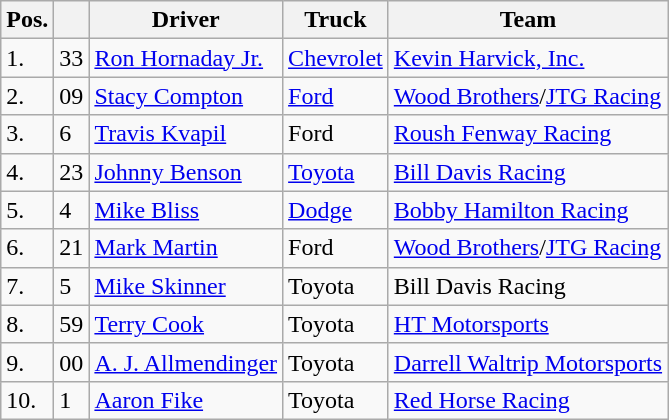<table class="wikitable">
<tr>
<th>Pos.</th>
<th></th>
<th>Driver</th>
<th>Truck</th>
<th>Team</th>
</tr>
<tr>
<td>1.</td>
<td>33</td>
<td><a href='#'>Ron Hornaday Jr.</a></td>
<td><a href='#'>Chevrolet</a></td>
<td><a href='#'>Kevin Harvick, Inc.</a></td>
</tr>
<tr>
<td>2.</td>
<td>09</td>
<td><a href='#'>Stacy Compton</a></td>
<td><a href='#'>Ford</a></td>
<td><a href='#'>Wood Brothers</a>/<a href='#'>JTG Racing</a></td>
</tr>
<tr>
<td>3.</td>
<td>6</td>
<td><a href='#'>Travis Kvapil</a></td>
<td>Ford</td>
<td><a href='#'>Roush Fenway Racing</a></td>
</tr>
<tr>
<td>4.</td>
<td>23</td>
<td><a href='#'>Johnny Benson</a></td>
<td><a href='#'>Toyota</a></td>
<td><a href='#'>Bill Davis Racing</a></td>
</tr>
<tr>
<td>5.</td>
<td>4</td>
<td><a href='#'>Mike Bliss</a></td>
<td><a href='#'>Dodge</a></td>
<td><a href='#'>Bobby Hamilton Racing</a></td>
</tr>
<tr>
<td>6.</td>
<td>21</td>
<td><a href='#'>Mark Martin</a></td>
<td>Ford</td>
<td><a href='#'>Wood Brothers</a>/<a href='#'>JTG Racing</a></td>
</tr>
<tr>
<td>7.</td>
<td>5</td>
<td><a href='#'>Mike Skinner</a></td>
<td>Toyota</td>
<td>Bill Davis Racing</td>
</tr>
<tr>
<td>8.</td>
<td>59</td>
<td><a href='#'>Terry Cook</a></td>
<td>Toyota</td>
<td><a href='#'>HT Motorsports</a></td>
</tr>
<tr>
<td>9.</td>
<td>00</td>
<td><a href='#'>A. J. Allmendinger</a></td>
<td>Toyota</td>
<td><a href='#'>Darrell Waltrip Motorsports</a></td>
</tr>
<tr>
<td>10.</td>
<td>1</td>
<td><a href='#'>Aaron Fike</a></td>
<td>Toyota</td>
<td><a href='#'>Red Horse Racing</a></td>
</tr>
</table>
